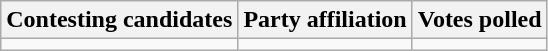<table class="wikitable sortable">
<tr>
<th>Contesting candidates</th>
<th>Party affiliation</th>
<th>Votes polled</th>
</tr>
<tr>
<td></td>
<td></td>
<td></td>
</tr>
</table>
